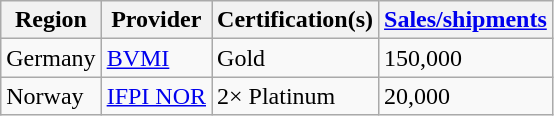<table class="wikitable sortable">
<tr>
<th>Region</th>
<th class="unsortable">Provider</th>
<th class="unsortable">Certification(s)</th>
<th class="unsortable"><a href='#'>Sales/shipments</a></th>
</tr>
<tr>
<td>Germany</td>
<td><a href='#'>BVMI</a></td>
<td>Gold</td>
<td>150,000</td>
</tr>
<tr>
<td>Norway</td>
<td><a href='#'>IFPI NOR</a></td>
<td>2× Platinum</td>
<td>20,000</td>
</tr>
</table>
